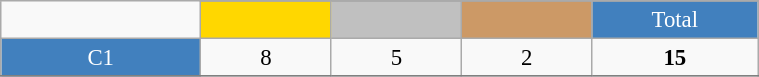<table class="wikitable"  style="font-size:95%; text-align:center; border:gray solid 1px; width:40%;">
<tr>
<td rowspan="2" style="width:3%;"></td>
</tr>
<tr>
<td style="width:2%;" bgcolor=gold></td>
<td style="width:2%;" bgcolor=silver></td>
<td style="width:2%;" bgcolor=cc9966></td>
<td style="width:2%; background-color:#4180be; color:white;">Total</td>
</tr>
<tr>
<td style="background-color:#4180be; color:white;">C1</td>
<td>8</td>
<td>5</td>
<td>2</td>
<td><strong>15</strong></td>
</tr>
<tr>
</tr>
</table>
